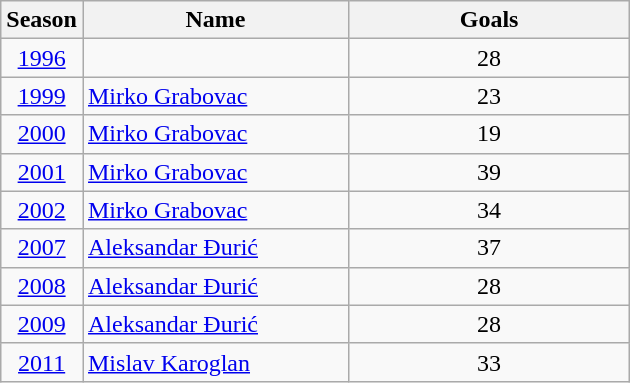<table class="wikitable sortable">
<tr>
<th>Season</th>
<th style="width:170px;">Name</th>
<th style="width:180px;">Goals</th>
</tr>
<tr>
<td style="text-align:center;"><a href='#'>1996</a></td>
<td></td>
<td style="text-align:center;">28</td>
</tr>
<tr>
<td style="text-align:center;"><a href='#'>1999</a></td>
<td> <a href='#'>Mirko Grabovac</a></td>
<td style="text-align:center;">23</td>
</tr>
<tr>
<td style="text-align:center;"><a href='#'>2000</a></td>
<td> <a href='#'>Mirko Grabovac</a></td>
<td style="text-align:center;">19</td>
</tr>
<tr>
<td style="text-align:center;"><a href='#'>2001</a></td>
<td> <a href='#'>Mirko Grabovac</a></td>
<td style="text-align:center;">39</td>
</tr>
<tr>
<td style="text-align:center;"><a href='#'>2002</a></td>
<td><a href='#'>Mirko Grabovac</a></td>
<td style="text-align:center;">34</td>
</tr>
<tr>
<td style="text-align:center;"><a href='#'>2007</a></td>
<td><a href='#'>Aleksandar Đurić</a></td>
<td style="text-align:center;">37</td>
</tr>
<tr>
<td style="text-align:center;"><a href='#'>2008</a></td>
<td><a href='#'>Aleksandar Đurić</a></td>
<td style="text-align:center;">28</td>
</tr>
<tr>
<td style="text-align:center;"><a href='#'>2009</a></td>
<td><a href='#'>Aleksandar Đurić</a></td>
<td style="text-align:center;">28</td>
</tr>
<tr>
<td style="text-align:center;"><a href='#'>2011</a></td>
<td> <a href='#'>Mislav Karoglan</a></td>
<td style="text-align:center;">33</td>
</tr>
</table>
